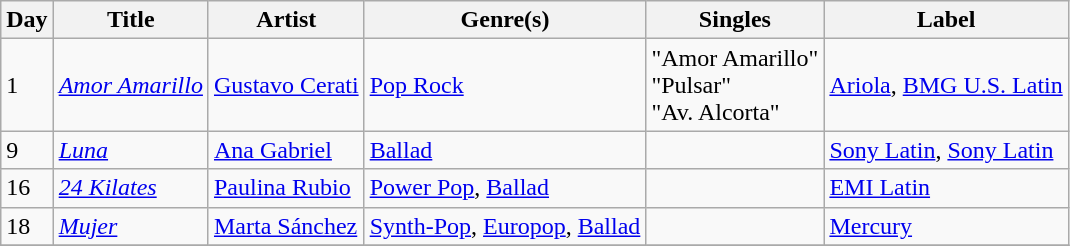<table class="wikitable sortable" style="text-align: left;">
<tr>
<th>Day</th>
<th>Title</th>
<th>Artist</th>
<th>Genre(s)</th>
<th>Singles</th>
<th>Label</th>
</tr>
<tr>
<td>1</td>
<td><em><a href='#'>Amor Amarillo</a></em></td>
<td><a href='#'>Gustavo Cerati</a></td>
<td><a href='#'>Pop Rock</a></td>
<td>"Amor Amarillo"<br>"Pulsar"<br>"Av. Alcorta"</td>
<td><a href='#'>Ariola</a>, <a href='#'>BMG U.S. Latin</a></td>
</tr>
<tr>
<td>9</td>
<td><em><a href='#'>Luna</a></em></td>
<td><a href='#'>Ana Gabriel</a></td>
<td><a href='#'>Ballad</a></td>
<td></td>
<td><a href='#'>Sony Latin</a>, <a href='#'>Sony Latin</a></td>
</tr>
<tr>
<td>16</td>
<td><em><a href='#'>24 Kilates</a></em></td>
<td><a href='#'>Paulina Rubio</a></td>
<td><a href='#'>Power Pop</a>, <a href='#'>Ballad</a></td>
<td></td>
<td><a href='#'>EMI Latin</a></td>
</tr>
<tr>
<td>18</td>
<td><em><a href='#'>Mujer</a></em></td>
<td><a href='#'>Marta Sánchez</a></td>
<td><a href='#'>Synth-Pop</a>, <a href='#'>Europop</a>, <a href='#'>Ballad</a></td>
<td></td>
<td><a href='#'>Mercury</a></td>
</tr>
<tr>
</tr>
</table>
